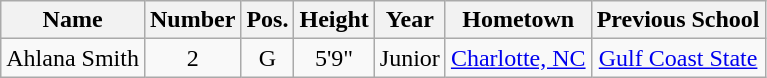<table class="wikitable sortable" border="1" style="text-align: center;">
<tr>
<th>Name</th>
<th>Number</th>
<th>Pos.</th>
<th>Height</th>
<th>Year</th>
<th>Hometown</th>
<th class="unsortable">Previous School</th>
</tr>
<tr>
<td>Ahlana Smith</td>
<td>2</td>
<td>G</td>
<td>5'9"</td>
<td>Junior</td>
<td><a href='#'>Charlotte, NC</a></td>
<td><a href='#'>Gulf Coast State</a></td>
</tr>
</table>
